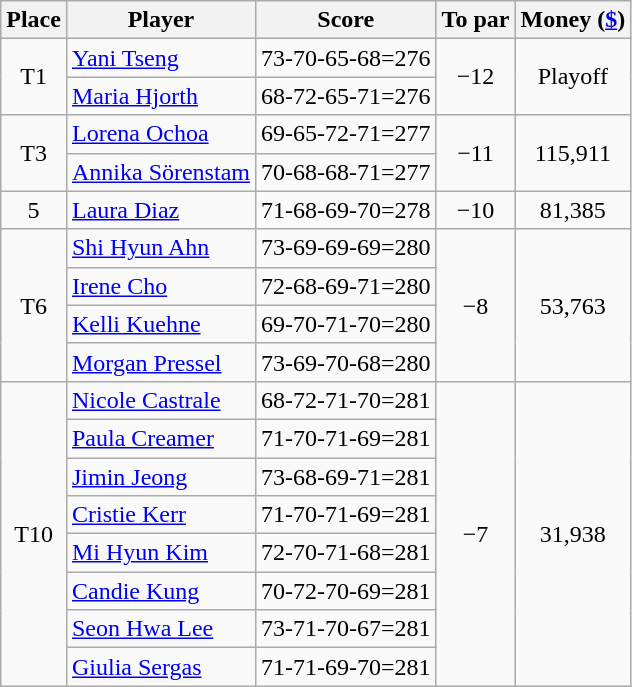<table class="wikitable">
<tr>
<th>Place</th>
<th>Player</th>
<th>Score</th>
<th>To par</th>
<th>Money (<a href='#'>$</a>)</th>
</tr>
<tr>
<td rowspan=2 align=center>T1</td>
<td> <a href='#'>Yani Tseng</a></td>
<td>73-70-65-68=276</td>
<td rowspan=2 align=center>−12</td>
<td rowspan=2 align=center>Playoff</td>
</tr>
<tr>
<td> <a href='#'>Maria Hjorth</a></td>
<td>68-72-65-71=276</td>
</tr>
<tr>
<td rowspan=2 align=center>T3</td>
<td> <a href='#'>Lorena Ochoa</a></td>
<td>69-65-72-71=277</td>
<td rowspan=2 align=center>−11</td>
<td rowspan=2 align=center>115,911</td>
</tr>
<tr>
<td> <a href='#'>Annika Sörenstam</a></td>
<td>70-68-68-71=277</td>
</tr>
<tr>
<td align=center>5</td>
<td> <a href='#'>Laura Diaz</a></td>
<td>71-68-69-70=278</td>
<td align=center>−10</td>
<td align=center>81,385</td>
</tr>
<tr>
<td rowspan=4 align=center>T6</td>
<td> <a href='#'>Shi Hyun Ahn</a></td>
<td>73-69-69-69=280</td>
<td rowspan=4 align=center>−8</td>
<td rowspan=4 align=center>53,763</td>
</tr>
<tr>
<td> <a href='#'>Irene Cho</a></td>
<td>72-68-69-71=280</td>
</tr>
<tr>
<td> <a href='#'>Kelli Kuehne</a></td>
<td>69-70-71-70=280</td>
</tr>
<tr>
<td> <a href='#'>Morgan Pressel</a></td>
<td>73-69-70-68=280</td>
</tr>
<tr>
<td rowspan=8 align=center>T10</td>
<td> <a href='#'>Nicole Castrale</a></td>
<td>68-72-71-70=281</td>
<td rowspan=8 align=center>−7</td>
<td rowspan=8 align=center>31,938</td>
</tr>
<tr>
<td> <a href='#'>Paula Creamer</a></td>
<td>71-70-71-69=281</td>
</tr>
<tr>
<td> <a href='#'>Jimin Jeong</a></td>
<td>73-68-69-71=281</td>
</tr>
<tr>
<td> <a href='#'>Cristie Kerr</a></td>
<td>71-70-71-69=281</td>
</tr>
<tr>
<td> <a href='#'>Mi Hyun Kim</a></td>
<td>72-70-71-68=281</td>
</tr>
<tr>
<td> <a href='#'>Candie Kung</a></td>
<td>70-72-70-69=281</td>
</tr>
<tr>
<td> <a href='#'>Seon Hwa Lee</a></td>
<td>73-71-70-67=281</td>
</tr>
<tr>
<td> <a href='#'>Giulia Sergas</a></td>
<td>71-71-69-70=281</td>
</tr>
</table>
